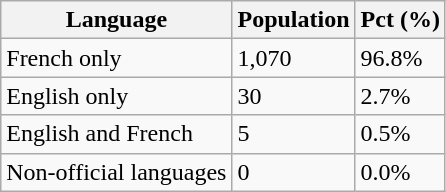<table class="wikitable">
<tr>
<th>Language</th>
<th>Population</th>
<th>Pct (%)</th>
</tr>
<tr>
<td>French only</td>
<td>1,070</td>
<td>96.8%</td>
</tr>
<tr>
<td>English only</td>
<td>30</td>
<td>2.7%</td>
</tr>
<tr>
<td>English and French</td>
<td>5</td>
<td>0.5%</td>
</tr>
<tr>
<td>Non-official languages</td>
<td>0</td>
<td>0.0%</td>
</tr>
</table>
